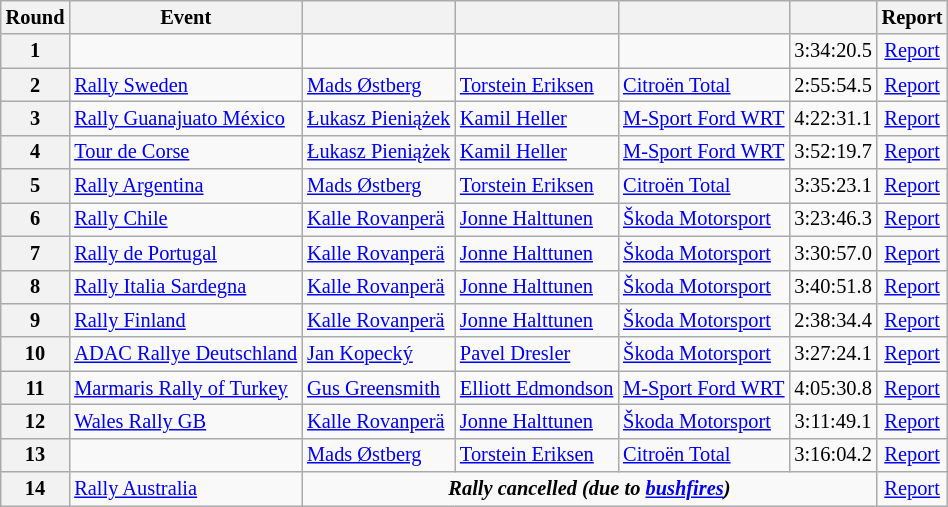<table class="wikitable" style="font-size: 85%;">
<tr>
<th>Round</th>
<th>Event</th>
<th></th>
<th></th>
<th></th>
<th></th>
<th>Report</th>
</tr>
<tr>
<th>1</th>
<td></td>
<td></td>
<td></td>
<td></td>
<td align="center">3:34:20.5</td>
<td align="center"><a href='#'>Report</a></td>
</tr>
<tr>
<th>2</th>
<td> <a href='#'>Rally Sweden</a></td>
<td> <a href='#'>Mads Østberg</a></td>
<td> <a href='#'>Torstein Eriksen</a></td>
<td> <a href='#'>Citroën Total</a></td>
<td align="center">2:55:54.5</td>
<td align="center"><a href='#'>Report</a></td>
</tr>
<tr>
<th>3</th>
<td> <a href='#'>Rally Guanajuato México</a></td>
<td nowrap> <a href='#'>Łukasz Pieniążek</a></td>
<td> <a href='#'>Kamil Heller</a></td>
<td> <a href='#'>M-Sport Ford WRT</a></td>
<td align="center">4:22:31.1</td>
<td align="center"><a href='#'>Report</a></td>
</tr>
<tr>
<th>4</th>
<td> <a href='#'>Tour de Corse</a></td>
<td> <a href='#'>Łukasz Pieniążek</a></td>
<td> <a href='#'>Kamil Heller</a></td>
<td> <a href='#'>M-Sport Ford WRT</a></td>
<td align="center">3:52:19.7</td>
<td align="center"><a href='#'>Report</a></td>
</tr>
<tr>
<th>5</th>
<td> <a href='#'>Rally Argentina</a></td>
<td> <a href='#'>Mads Østberg</a></td>
<td> <a href='#'>Torstein Eriksen</a></td>
<td> <a href='#'>Citroën Total</a></td>
<td align="center">3:35:23.1</td>
<td align="center"><a href='#'>Report</a></td>
</tr>
<tr>
<th>6</th>
<td> <a href='#'>Rally Chile</a></td>
<td> <a href='#'>Kalle Rovanperä</a></td>
<td> <a href='#'>Jonne Halttunen</a></td>
<td> <a href='#'>Škoda Motorsport</a></td>
<td align="center">3:23:46.3</td>
<td align="center"><a href='#'>Report</a></td>
</tr>
<tr>
<th>7</th>
<td> <a href='#'>Rally de Portugal</a></td>
<td> <a href='#'>Kalle Rovanperä</a></td>
<td> <a href='#'>Jonne Halttunen</a></td>
<td> <a href='#'>Škoda Motorsport</a></td>
<td align="center">3:30:57.0</td>
<td align="center"><a href='#'>Report</a></td>
</tr>
<tr>
<th>8</th>
<td> <a href='#'>Rally Italia Sardegna</a></td>
<td> <a href='#'>Kalle Rovanperä</a></td>
<td> <a href='#'>Jonne Halttunen</a></td>
<td> <a href='#'>Škoda Motorsport</a></td>
<td align="center">3:40:51.8</td>
<td align="center"><a href='#'>Report</a></td>
</tr>
<tr>
<th>9</th>
<td> <a href='#'>Rally Finland</a></td>
<td> <a href='#'>Kalle Rovanperä</a></td>
<td> <a href='#'>Jonne Halttunen</a></td>
<td> <a href='#'>Škoda Motorsport</a></td>
<td align="center">2:38:34.4</td>
<td align="center"><a href='#'>Report</a></td>
</tr>
<tr>
<th>10</th>
<td> <a href='#'>ADAC Rallye Deutschland</a></td>
<td> <a href='#'>Jan Kopecký</a></td>
<td> <a href='#'>Pavel Dresler</a></td>
<td> <a href='#'>Škoda Motorsport</a></td>
<td align="center">3:27:24.1</td>
<td align="center"><a href='#'>Report</a></td>
</tr>
<tr>
<th>11</th>
<td> <a href='#'>Marmaris Rally of Turkey</a></td>
<td> <a href='#'>Gus Greensmith</a></td>
<td> <a href='#'>Elliott Edmondson</a></td>
<td> <a href='#'>M-Sport Ford WRT</a></td>
<td align="center">4:05:30.8</td>
<td align="center"><a href='#'>Report</a></td>
</tr>
<tr>
<th>12</th>
<td> <a href='#'>Wales Rally GB</a></td>
<td> <a href='#'>Kalle Rovanperä</a></td>
<td> <a href='#'>Jonne Halttunen</a></td>
<td> <a href='#'>Škoda Motorsport</a></td>
<td align="center">3:11:49.1</td>
<td align="center"><a href='#'>Report</a></td>
</tr>
<tr>
<th>13</th>
<td></td>
<td> <a href='#'>Mads Østberg</a></td>
<td> <a href='#'>Torstein Eriksen</a></td>
<td> <a href='#'>Citroën Total</a></td>
<td align="center">3:16:04.2</td>
<td align="center"><a href='#'>Report</a></td>
</tr>
<tr>
<th>14</th>
<td> <a href='#'>Rally Australia</a></td>
<td colspan="4" align="center"><strong><em>Rally cancelled<strong> (due to <a href='#'>bushfires</a>)<em></td>
<td align="center"><a href='#'>Report</a></td>
</tr>
</table>
